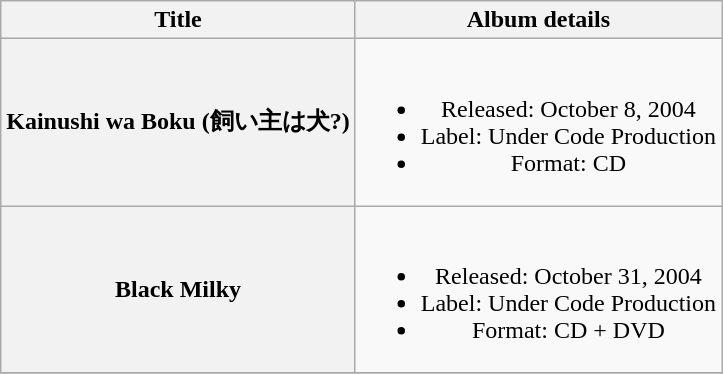<table class="wikitable" style="text-align:center;" border="1">
<tr>
<th scope="col" rowspan="1">Title</th>
<th scope="col" rowspan="1">Album details</th>
</tr>
<tr>
<th scope="row">Kainushi wa Boku (飼い主は犬?)</th>
<td><br><ul><li>Released: October 8, 2004</li><li>Label: Under Code Production</li><li>Format: CD</li></ul></td>
</tr>
<tr>
<th scope="row">Black Milky</th>
<td><br><ul><li>Released: October 31, 2004</li><li>Label: Under Code Production</li><li>Format: CD + DVD</li></ul></td>
</tr>
<tr>
</tr>
</table>
